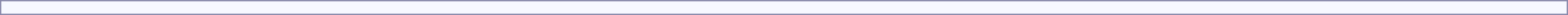<table style="border:1px solid #8888aa; background-color:#f7f8ff; padding:5px; font-size:95%; margin: 0px 12px 12px 0px; width: 100%">
</table>
